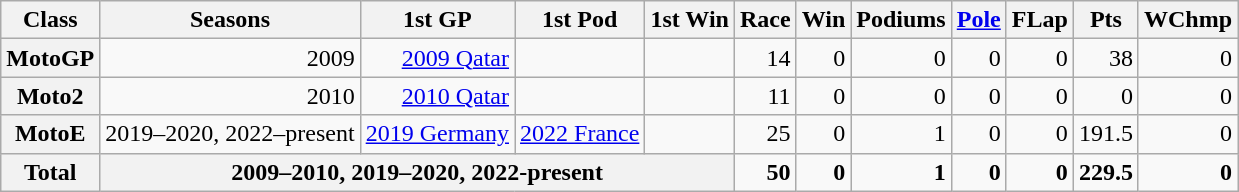<table class="wikitable">
<tr>
<th>Class</th>
<th>Seasons</th>
<th>1st GP</th>
<th>1st Pod</th>
<th>1st Win</th>
<th>Race</th>
<th>Win</th>
<th>Podiums</th>
<th><a href='#'>Pole</a></th>
<th>FLap</th>
<th>Pts</th>
<th>WChmp</th>
</tr>
<tr align="right">
<th>MotoGP</th>
<td>2009</td>
<td><a href='#'>2009 Qatar</a></td>
<td></td>
<td></td>
<td>14</td>
<td>0</td>
<td>0</td>
<td>0</td>
<td>0</td>
<td>38</td>
<td>0</td>
</tr>
<tr align="right">
<th>Moto2</th>
<td>2010</td>
<td><a href='#'>2010 Qatar</a></td>
<td></td>
<td></td>
<td>11</td>
<td>0</td>
<td>0</td>
<td>0</td>
<td>0</td>
<td>0</td>
<td>0</td>
</tr>
<tr align="right">
<th>MotoE</th>
<td>2019–2020, 2022–present</td>
<td><a href='#'>2019 Germany</a></td>
<td><a href='#'>2022 France</a></td>
<td></td>
<td>25</td>
<td>0</td>
<td>1</td>
<td>0</td>
<td>0</td>
<td>191.5</td>
<td>0</td>
</tr>
<tr align="right">
<th>Total</th>
<th colspan=4>2009–2010, 2019–2020, 2022-present</th>
<td><strong>50</strong></td>
<td><strong>0</strong></td>
<td><strong>1</strong></td>
<td><strong>0</strong></td>
<td><strong>0</strong></td>
<td><strong>229.5</strong></td>
<td><strong>0</strong></td>
</tr>
</table>
